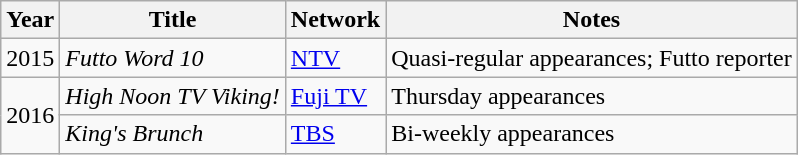<table class="wikitable">
<tr>
<th>Year</th>
<th>Title</th>
<th>Network</th>
<th>Notes</th>
</tr>
<tr>
<td>2015</td>
<td><em>Futto Word 10</em></td>
<td><a href='#'>NTV</a></td>
<td>Quasi-regular appearances; Futto reporter</td>
</tr>
<tr>
<td rowspan="2">2016</td>
<td><em>High Noon TV Viking!</em></td>
<td><a href='#'>Fuji TV</a></td>
<td>Thursday appearances</td>
</tr>
<tr>
<td><em>King's Brunch</em></td>
<td><a href='#'>TBS</a></td>
<td>Bi-weekly appearances</td>
</tr>
</table>
